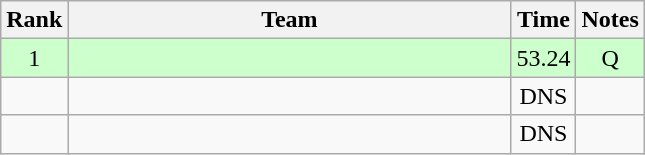<table class="wikitable" style="text-align:center">
<tr>
<th>Rank</th>
<th Style="width:18em">Team</th>
<th>Time</th>
<th>Notes</th>
</tr>
<tr style="background:#cfc">
<td>1</td>
<td style="text-align:left"></td>
<td>53.24</td>
<td>Q</td>
</tr>
<tr>
<td></td>
<td style="text-align:left"></td>
<td>DNS</td>
<td></td>
</tr>
<tr>
<td></td>
<td style="text-align:left"></td>
<td>DNS</td>
<td></td>
</tr>
</table>
